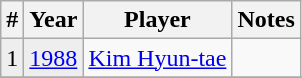<table class="wikitable">
<tr>
<th>#</th>
<th>Year</th>
<th>Player</th>
<th>Notes</th>
</tr>
<tr>
<td style="background:#eeeeee">1</td>
<td style="background:#eeeeee"><a href='#'>1988</a></td>
<td> <a href='#'>Kim Hyun-tae</a></td>
<td></td>
</tr>
<tr>
</tr>
</table>
